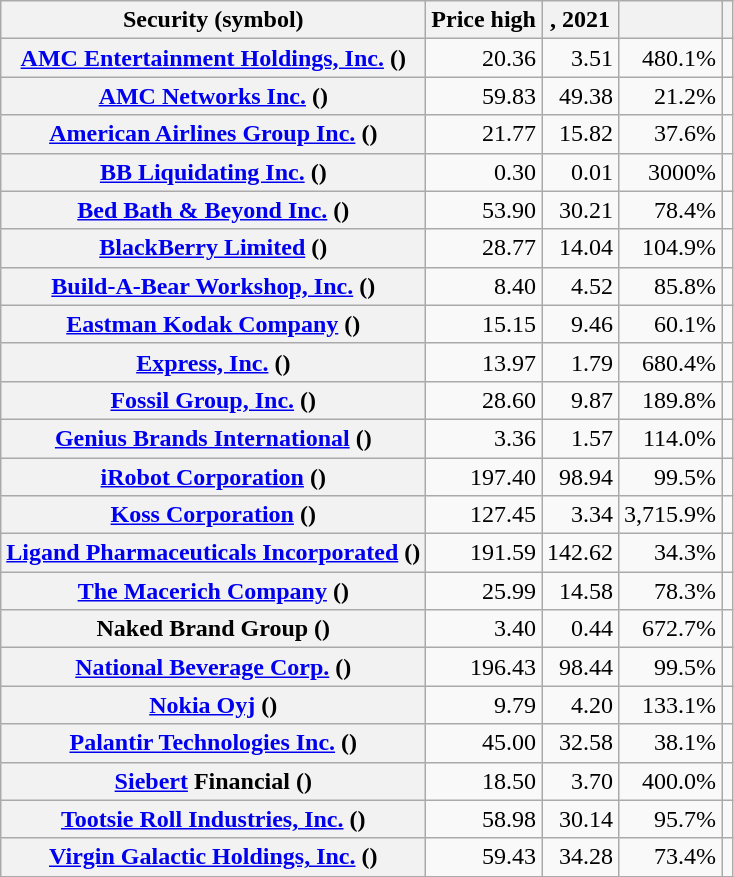<table class="wikitable sortable plainrowheaders" style="text-align:right;">
<tr>
<th scope="col">Security (symbol)</th>
<th scope="col">Price high</th>
<th scope="col">, 2021</th>
<th scope="col"></th>
<th scope="col" class="unsortable"></th>
</tr>
<tr>
<th scope="row"><a href='#'>AMC Entertainment Holdings, Inc.</a> ()</th>
<td>20.36</td>
<td>3.51</td>
<td>480.1%</td>
<td></td>
</tr>
<tr>
<th scope="row"><a href='#'>AMC Networks Inc.</a> ()</th>
<td>59.83</td>
<td>49.38</td>
<td>21.2%</td>
<td></td>
</tr>
<tr>
<th scope="row"><a href='#'>American Airlines Group Inc.</a> ()</th>
<td style="text-align: right">21.77</td>
<td>15.82</td>
<td>37.6%</td>
<td></td>
</tr>
<tr>
<th scope="row"><a href='#'>BB Liquidating Inc.</a> ()</th>
<td>0.30</td>
<td>0.01</td>
<td>3000%</td>
<td></td>
</tr>
<tr>
<th scope="row"><a href='#'>Bed Bath & Beyond Inc.</a> ()</th>
<td style="text-align: right">53.90</td>
<td>30.21</td>
<td>78.4%</td>
<td></td>
</tr>
<tr>
<th scope="row"><a href='#'>BlackBerry Limited</a> ()</th>
<td style="text-align: right">28.77</td>
<td>14.04</td>
<td>104.9%</td>
<td></td>
</tr>
<tr>
<th scope="row"><a href='#'>Build-A-Bear Workshop, Inc.</a> ()</th>
<td>8.40</td>
<td>4.52</td>
<td>85.8%</td>
<td></td>
</tr>
<tr>
<th scope="row"><a href='#'>Eastman Kodak Company</a> ()</th>
<td>15.15</td>
<td>9.46</td>
<td>60.1%</td>
<td></td>
</tr>
<tr>
<th scope="row"><a href='#'>Express, Inc.</a> ()</th>
<td>13.97</td>
<td>1.79</td>
<td>680.4%</td>
<td></td>
</tr>
<tr>
<th scope="row"><a href='#'>Fossil Group, Inc.</a> ()</th>
<td style="text-align: right">28.60</td>
<td>9.87</td>
<td>189.8%</td>
<td></td>
</tr>
<tr>
<th scope="row"><a href='#'>Genius Brands International</a> ()</th>
<td>3.36</td>
<td>1.57</td>
<td>114.0%</td>
<td></td>
</tr>
<tr>
<th scope="row"><a href='#'>iRobot Corporation</a> ()</th>
<td>197.40</td>
<td>98.94</td>
<td>99.5%</td>
<td></td>
</tr>
<tr>
<th scope="row"><a href='#'>Koss Corporation</a> ()</th>
<td>127.45</td>
<td>3.34</td>
<td>3,715.9%</td>
<td></td>
</tr>
<tr>
<th scope="row"><a href='#'>Ligand Pharmaceuticals Incorporated</a> ()</th>
<td>191.59</td>
<td>142.62</td>
<td>34.3%</td>
<td></td>
</tr>
<tr>
<th scope="row"><a href='#'>The Macerich Company</a> ()</th>
<td>25.99</td>
<td>14.58</td>
<td>78.3%</td>
<td></td>
</tr>
<tr>
<th scope="row">Naked Brand Group ()</th>
<td>3.40</td>
<td>0.44</td>
<td>672.7%</td>
<td></td>
</tr>
<tr>
<th scope="row"><a href='#'>National Beverage Corp.</a> ()</th>
<td>196.43</td>
<td>98.44</td>
<td>99.5%</td>
<td></td>
</tr>
<tr>
<th scope="row"><a href='#'>Nokia Oyj</a> ()</th>
<td>9.79</td>
<td>4.20</td>
<td>133.1%</td>
<td></td>
</tr>
<tr>
<th scope="row"><a href='#'>Palantir Technologies Inc.</a> ()</th>
<td>45.00</td>
<td>32.58</td>
<td>38.1%</td>
<td></td>
</tr>
<tr>
<th scope="row"><a href='#'>Siebert</a> Financial ()</th>
<td>18.50</td>
<td>3.70</td>
<td>400.0%</td>
<td></td>
</tr>
<tr>
<th scope="row"><a href='#'>Tootsie Roll Industries, Inc.</a> ()</th>
<td>58.98</td>
<td>30.14</td>
<td>95.7%</td>
<td></td>
</tr>
<tr>
<th scope="row"><a href='#'>Virgin Galactic Holdings, Inc.</a> ()</th>
<td>59.43</td>
<td>34.28</td>
<td>73.4%</td>
<td></td>
</tr>
</table>
